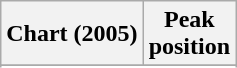<table class="wikitable sortable">
<tr>
<th>Chart (2005)</th>
<th>Peak<br>position</th>
</tr>
<tr>
</tr>
<tr>
</tr>
<tr>
</tr>
</table>
